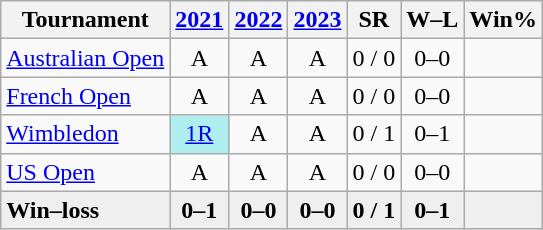<table class=wikitable style=text-align:center>
<tr>
<th>Tournament</th>
<th><a href='#'>2021</a></th>
<th><a href='#'>2022</a></th>
<th><a href='#'>2023</a></th>
<th>SR</th>
<th>W–L</th>
<th>Win%</th>
</tr>
<tr>
<td style=text-align:left><a href='#'>Australian Open</a></td>
<td>A</td>
<td>A</td>
<td>A</td>
<td>0 / 0</td>
<td>0–0</td>
<td></td>
</tr>
<tr>
<td style=text-align:left><a href='#'>French Open</a></td>
<td>A</td>
<td>A</td>
<td>A</td>
<td>0 / 0</td>
<td>0–0</td>
<td></td>
</tr>
<tr>
<td style=text-align:left><a href='#'>Wimbledon</a></td>
<td bgcolor=afeeee><a href='#'>1R</a></td>
<td>A</td>
<td>A</td>
<td>0 / 1</td>
<td>0–1</td>
<td></td>
</tr>
<tr>
<td style=text-align:left><a href='#'>US Open</a></td>
<td>A</td>
<td>A</td>
<td>A</td>
<td>0 / 0</td>
<td>0–0</td>
<td></td>
</tr>
<tr style=background:#efefef;font-weight:bold>
<td style=text-align:left>Win–loss</td>
<td>0–1</td>
<td>0–0</td>
<td>0–0</td>
<td>0 / 1</td>
<td>0–1</td>
<td></td>
</tr>
</table>
